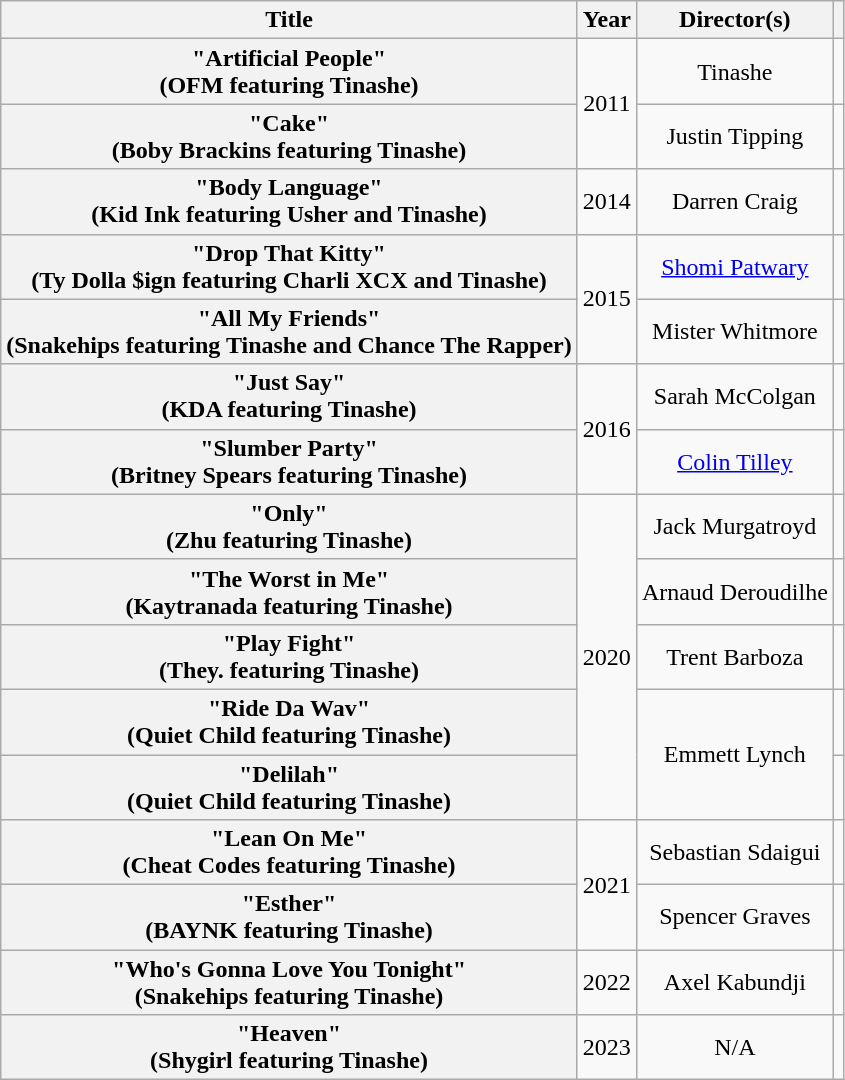<table class="wikitable plainrowheaders" style="text-align:center;">
<tr>
<th scope="col">Title</th>
<th scope="col">Year</th>
<th scope="col">Director(s)</th>
<th scope="col"></th>
</tr>
<tr>
<th scope="row">"Artificial People"<br><span>(OFM featuring Tinashe)</span></th>
<td rowspan="2">2011</td>
<td>Tinashe</td>
<td></td>
</tr>
<tr>
<th scope="row">"Cake"<br><span>(Boby Brackins featuring Tinashe)</span></th>
<td>Justin Tipping</td>
<td></td>
</tr>
<tr>
<th scope="row">"Body Language"<br><span>(Kid Ink featuring Usher and Tinashe)</span></th>
<td>2014</td>
<td>Darren Craig</td>
<td></td>
</tr>
<tr>
<th scope="row">"Drop That Kitty"<br><span>(Ty Dolla $ign featuring Charli XCX and Tinashe)</span></th>
<td rowspan="2">2015</td>
<td><a href='#'>Shomi Patwary</a></td>
<td></td>
</tr>
<tr>
<th scope="row">"All My Friends"<br><span>(Snakehips featuring Tinashe and Chance The Rapper)</span></th>
<td>Mister Whitmore</td>
<td></td>
</tr>
<tr>
<th scope="row">"Just Say"<br><span>(KDA featuring Tinashe)</span></th>
<td rowspan="2">2016</td>
<td>Sarah McColgan</td>
<td></td>
</tr>
<tr>
<th scope="row">"Slumber Party"<br><span>(Britney Spears featuring Tinashe)</span></th>
<td><a href='#'>Colin Tilley</a></td>
<td></td>
</tr>
<tr>
<th scope="row">"Only"<br><span>(Zhu featuring Tinashe)</span></th>
<td rowspan="5">2020</td>
<td>Jack Murgatroyd</td>
<td></td>
</tr>
<tr>
<th scope="row">"The Worst in Me"<br><span>(Kaytranada featuring Tinashe)</span></th>
<td>Arnaud Deroudilhe</td>
<td></td>
</tr>
<tr>
<th scope="row">"Play Fight"<br><span>(They. featuring Tinashe)</span></th>
<td>Trent Barboza</td>
<td></td>
</tr>
<tr>
<th scope="row">"Ride Da Wav"<br><span>(Quiet Child featuring Tinashe)</span></th>
<td rowspan="2">Emmett Lynch</td>
<td></td>
</tr>
<tr>
<th scope="row">"Delilah"<br><span>(Quiet Child featuring Tinashe)</span></th>
<td></td>
</tr>
<tr>
<th scope="row">"Lean On Me"<br><span>(Cheat Codes featuring Tinashe)</span></th>
<td rowspan="2">2021</td>
<td>Sebastian Sdaigui</td>
<td></td>
</tr>
<tr>
<th scope="row">"Esther"<br><span>(BAYNK featuring Tinashe)</span></th>
<td>Spencer Graves</td>
<td></td>
</tr>
<tr>
<th scope="row">"Who's Gonna Love You Tonight"<br><span>(Snakehips featuring Tinashe)</span></th>
<td>2022</td>
<td>Axel Kabundji</td>
<td></td>
</tr>
<tr>
<th scope="row">"Heaven"<br><span>(Shygirl featuring Tinashe)</span></th>
<td>2023</td>
<td>N/A</td>
<td></td>
</tr>
</table>
